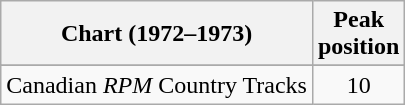<table class="wikitable">
<tr>
<th align="left">Chart (1972–1973)</th>
<th align="center">Peak<br>position</th>
</tr>
<tr>
</tr>
<tr>
<td align="left">Canadian <em>RPM</em> Country Tracks</td>
<td align="center">10</td>
</tr>
</table>
